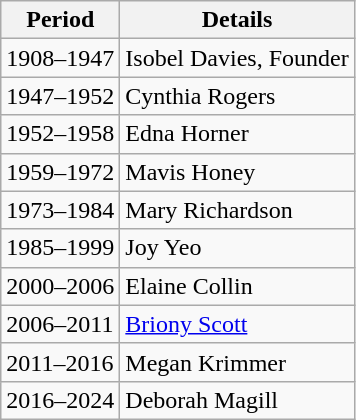<table class="wikitable">
<tr>
<th>Period</th>
<th>Details</th>
</tr>
<tr>
<td>1908–1947</td>
<td>Isobel Davies, Founder</td>
</tr>
<tr>
<td>1947–1952</td>
<td>Cynthia Rogers</td>
</tr>
<tr>
<td>1952–1958</td>
<td>Edna Horner</td>
</tr>
<tr>
<td>1959–1972</td>
<td>Mavis Honey</td>
</tr>
<tr>
<td>1973–1984</td>
<td>Mary Richardson</td>
</tr>
<tr>
<td>1985–1999</td>
<td>Joy Yeo</td>
</tr>
<tr>
<td>2000–2006</td>
<td>Elaine Collin</td>
</tr>
<tr>
<td>2006–2011</td>
<td><a href='#'>Briony Scott</a></td>
</tr>
<tr>
<td>2011–2016</td>
<td>Megan Krimmer</td>
</tr>
<tr>
<td>2016–2024</td>
<td>Deborah Magill</td>
</tr>
</table>
